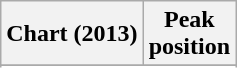<table class="wikitable sortable plainrowheaders">
<tr>
<th scope="col">Chart (2013)</th>
<th scope="col">Peak<br>position</th>
</tr>
<tr>
</tr>
<tr>
</tr>
<tr>
</tr>
<tr>
</tr>
<tr>
</tr>
<tr>
</tr>
<tr>
</tr>
<tr>
</tr>
<tr>
</tr>
<tr>
</tr>
<tr>
</tr>
<tr>
</tr>
</table>
